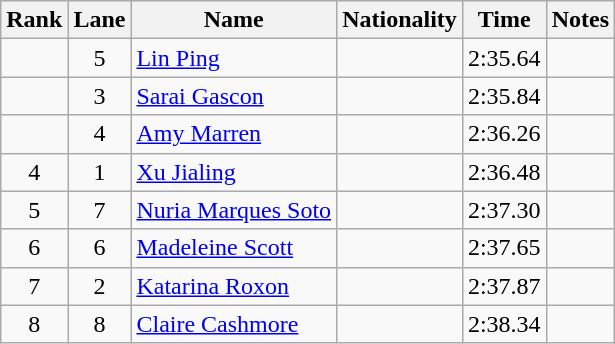<table class="wikitable sortable" style="text-align:center">
<tr>
<th>Rank</th>
<th>Lane</th>
<th>Name</th>
<th>Nationality</th>
<th>Time</th>
<th>Notes</th>
</tr>
<tr>
<td></td>
<td>5</td>
<td style="text-align:left"><a href='#'>Lin Ping</a></td>
<td style="text-align:left"></td>
<td>2:35.64</td>
<td></td>
</tr>
<tr>
<td></td>
<td>3</td>
<td style="text-align:left"><a href='#'>Sarai Gascon</a></td>
<td style="text-align:left"></td>
<td>2:35.84</td>
<td></td>
</tr>
<tr>
<td></td>
<td>4</td>
<td style="text-align:left"><a href='#'>Amy Marren</a></td>
<td style="text-align:left"></td>
<td>2:36.26</td>
<td></td>
</tr>
<tr>
<td>4</td>
<td>1</td>
<td style="text-align:left"><a href='#'>Xu Jialing</a></td>
<td style="text-align:left"></td>
<td>2:36.48</td>
<td></td>
</tr>
<tr>
<td>5</td>
<td>7</td>
<td style="text-align:left"><a href='#'>Nuria Marques Soto</a></td>
<td style="text-align:left"></td>
<td>2:37.30</td>
<td></td>
</tr>
<tr>
<td>6</td>
<td>6</td>
<td style="text-align:left"><a href='#'>Madeleine Scott</a></td>
<td style="text-align:left"></td>
<td>2:37.65</td>
<td></td>
</tr>
<tr>
<td>7</td>
<td>2</td>
<td style="text-align:left"><a href='#'>Katarina Roxon</a></td>
<td style="text-align:left"></td>
<td>2:37.87</td>
<td></td>
</tr>
<tr>
<td>8</td>
<td>8</td>
<td style="text-align:left"><a href='#'>Claire Cashmore</a></td>
<td style="text-align:left"></td>
<td>2:38.34</td>
<td></td>
</tr>
</table>
